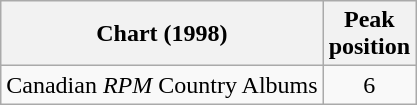<table class="wikitable">
<tr>
<th>Chart (1998)</th>
<th>Peak<br>position</th>
</tr>
<tr>
<td>Canadian <em>RPM</em> Country Albums</td>
<td align="center">6</td>
</tr>
</table>
